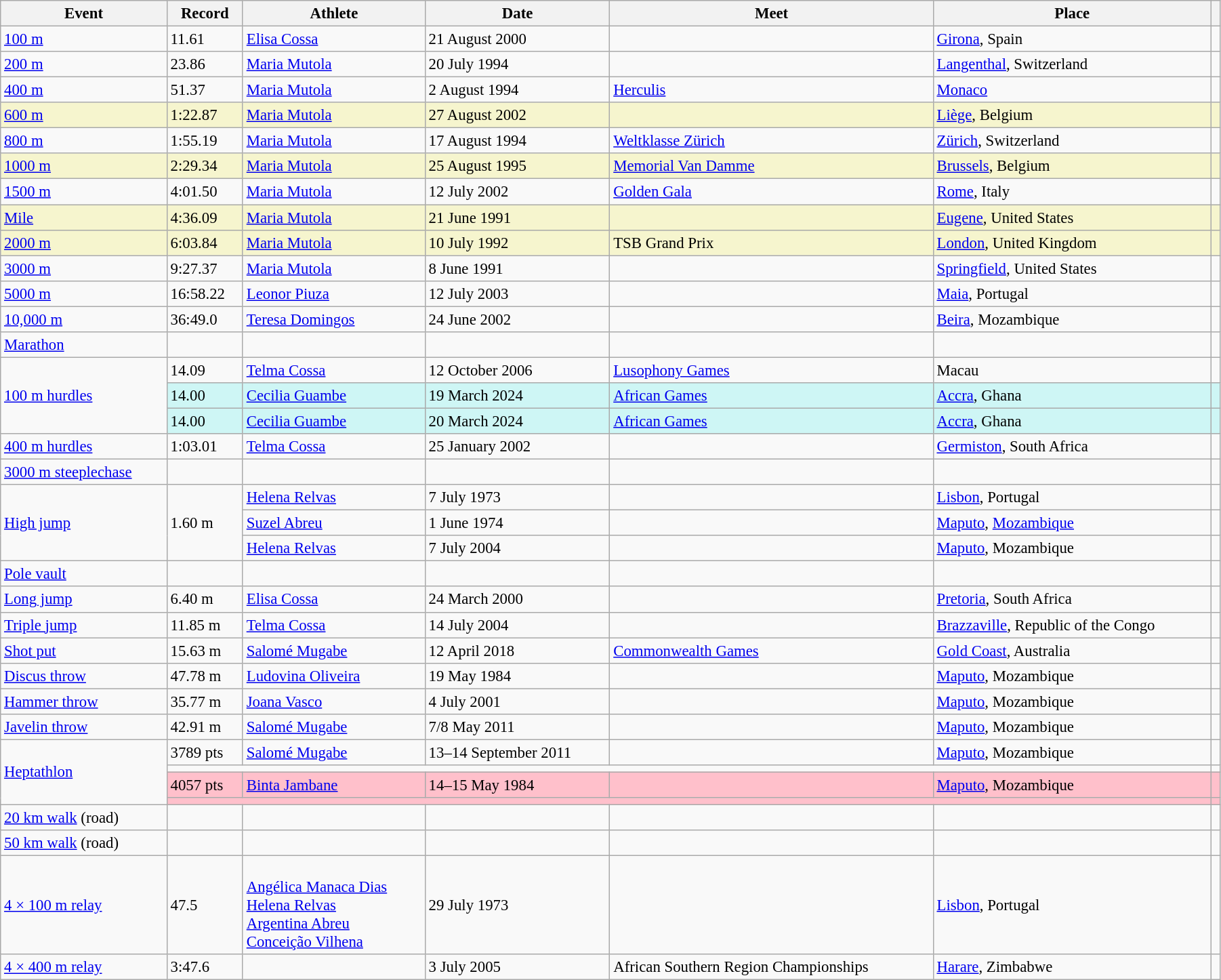<table class="wikitable" style="font-size:95%; width: 95%;">
<tr>
<th>Event</th>
<th>Record</th>
<th>Athlete</th>
<th>Date</th>
<th>Meet</th>
<th>Place</th>
<th></th>
</tr>
<tr>
<td><a href='#'>100 m</a></td>
<td>11.61</td>
<td><a href='#'>Elisa Cossa</a></td>
<td>21 August 2000</td>
<td></td>
<td><a href='#'>Girona</a>, Spain</td>
<td></td>
</tr>
<tr>
<td><a href='#'>200 m</a></td>
<td>23.86</td>
<td><a href='#'>Maria Mutola</a></td>
<td>20 July 1994</td>
<td></td>
<td><a href='#'>Langenthal</a>, Switzerland</td>
<td></td>
</tr>
<tr>
<td><a href='#'>400 m</a></td>
<td>51.37</td>
<td><a href='#'>Maria Mutola</a></td>
<td>2 August 1994</td>
<td><a href='#'>Herculis</a></td>
<td><a href='#'>Monaco</a></td>
<td></td>
</tr>
<tr style="background:#f6F5CE;">
<td><a href='#'>600 m</a></td>
<td>1:22.87</td>
<td><a href='#'>Maria Mutola</a></td>
<td>27 August 2002</td>
<td></td>
<td><a href='#'>Liège</a>, Belgium</td>
<td></td>
</tr>
<tr>
<td><a href='#'>800 m</a></td>
<td>1:55.19</td>
<td><a href='#'>Maria Mutola</a></td>
<td>17 August 1994</td>
<td><a href='#'>Weltklasse Zürich</a></td>
<td><a href='#'>Zürich</a>, Switzerland</td>
<td></td>
</tr>
<tr style="background:#f6F5CE;">
<td><a href='#'>1000 m</a></td>
<td>2:29.34</td>
<td><a href='#'>Maria Mutola</a></td>
<td>25 August 1995</td>
<td><a href='#'>Memorial Van Damme</a></td>
<td><a href='#'>Brussels</a>, Belgium</td>
<td></td>
</tr>
<tr>
<td><a href='#'>1500 m</a></td>
<td>4:01.50</td>
<td><a href='#'>Maria Mutola</a></td>
<td>12 July 2002</td>
<td><a href='#'>Golden Gala</a></td>
<td><a href='#'>Rome</a>, Italy</td>
<td></td>
</tr>
<tr style="background:#f6F5CE;">
<td><a href='#'>Mile</a></td>
<td>4:36.09</td>
<td><a href='#'>Maria Mutola</a></td>
<td>21 June 1991</td>
<td></td>
<td><a href='#'>Eugene</a>, United States</td>
<td></td>
</tr>
<tr style="background:#f6F5CE;">
<td><a href='#'>2000 m</a></td>
<td>6:03.84</td>
<td><a href='#'>Maria Mutola</a></td>
<td>10 July 1992</td>
<td>TSB Grand Prix</td>
<td><a href='#'>London</a>, United Kingdom</td>
<td></td>
</tr>
<tr>
<td><a href='#'>3000 m</a></td>
<td>9:27.37</td>
<td><a href='#'>Maria Mutola</a></td>
<td>8 June 1991</td>
<td></td>
<td><a href='#'>Springfield</a>, United States</td>
<td></td>
</tr>
<tr>
<td><a href='#'>5000 m</a></td>
<td>16:58.22</td>
<td><a href='#'>Leonor Piuza</a></td>
<td>12 July 2003</td>
<td></td>
<td><a href='#'>Maia</a>, Portugal</td>
<td></td>
</tr>
<tr>
<td><a href='#'>10,000 m</a></td>
<td>36:49.0 </td>
<td><a href='#'>Teresa Domingos</a></td>
<td>24 June 2002</td>
<td></td>
<td><a href='#'>Beira</a>, Mozambique</td>
<td></td>
</tr>
<tr>
<td><a href='#'>Marathon</a></td>
<td></td>
<td></td>
<td></td>
<td></td>
<td></td>
<td></td>
</tr>
<tr>
<td rowspan=3><a href='#'>100 m hurdles</a></td>
<td>14.09</td>
<td><a href='#'>Telma Cossa</a></td>
<td>12 October 2006</td>
<td><a href='#'>Lusophony Games</a></td>
<td>Macau</td>
<td></td>
</tr>
<tr bgcolor="#CEF6F5">
<td>14.00 </td>
<td><a href='#'>Cecilia Guambe</a></td>
<td>19 March 2024</td>
<td><a href='#'>African Games</a></td>
<td><a href='#'>Accra</a>, Ghana</td>
<td></td>
</tr>
<tr bgcolor="#CEF6F5">
<td>14.00 </td>
<td><a href='#'>Cecilia Guambe</a></td>
<td>20 March 2024</td>
<td><a href='#'>African Games</a></td>
<td><a href='#'>Accra</a>, Ghana</td>
<td></td>
</tr>
<tr>
<td><a href='#'>400 m hurdles</a></td>
<td>1:03.01</td>
<td><a href='#'>Telma Cossa</a></td>
<td>25 January 2002</td>
<td></td>
<td><a href='#'>Germiston</a>, South Africa</td>
<td></td>
</tr>
<tr>
<td><a href='#'>3000 m steeplechase</a></td>
<td></td>
<td></td>
<td></td>
<td></td>
<td></td>
<td></td>
</tr>
<tr>
<td rowspan=3><a href='#'>High jump</a></td>
<td rowspan=3>1.60 m</td>
<td><a href='#'>Helena Relvas</a></td>
<td>7 July 1973</td>
<td></td>
<td><a href='#'>Lisbon</a>, Portugal</td>
<td></td>
</tr>
<tr>
<td><a href='#'>Suzel Abreu</a></td>
<td>1 June 1974</td>
<td></td>
<td><a href='#'>Maputo</a>, <a href='#'>Mozambique</a></td>
<td></td>
</tr>
<tr>
<td><a href='#'>Helena Relvas</a></td>
<td>7 July 2004</td>
<td></td>
<td><a href='#'>Maputo</a>, Mozambique</td>
<td></td>
</tr>
<tr>
<td><a href='#'>Pole vault</a></td>
<td></td>
<td></td>
<td></td>
<td></td>
<td></td>
<td></td>
</tr>
<tr>
<td><a href='#'>Long jump</a></td>
<td>6.40 m </td>
<td><a href='#'>Elisa Cossa</a></td>
<td>24 March 2000</td>
<td></td>
<td><a href='#'>Pretoria</a>, South Africa</td>
<td></td>
</tr>
<tr>
<td><a href='#'>Triple jump</a></td>
<td>11.85 m </td>
<td><a href='#'>Telma Cossa</a></td>
<td>14 July 2004</td>
<td></td>
<td><a href='#'>Brazzaville</a>, Republic of the Congo</td>
<td></td>
</tr>
<tr>
<td><a href='#'>Shot put</a></td>
<td>15.63 m</td>
<td><a href='#'>Salomé Mugabe</a></td>
<td>12 April 2018</td>
<td><a href='#'>Commonwealth Games</a></td>
<td><a href='#'>Gold Coast</a>, Australia</td>
<td></td>
</tr>
<tr>
<td><a href='#'>Discus throw</a></td>
<td>47.78 m</td>
<td><a href='#'>Ludovina Oliveira</a></td>
<td>19 May 1984</td>
<td></td>
<td><a href='#'>Maputo</a>, Mozambique</td>
<td></td>
</tr>
<tr>
<td><a href='#'>Hammer throw</a></td>
<td>35.77 m</td>
<td><a href='#'>Joana Vasco</a></td>
<td>4 July 2001</td>
<td></td>
<td><a href='#'>Maputo</a>, Mozambique</td>
<td></td>
</tr>
<tr>
<td><a href='#'>Javelin throw</a></td>
<td>42.91 m</td>
<td><a href='#'>Salomé Mugabe</a></td>
<td>7/8 May 2011</td>
<td></td>
<td><a href='#'>Maputo</a>, Mozambique</td>
<td></td>
</tr>
<tr>
<td rowspan=4><a href='#'>Heptathlon</a></td>
<td>3789 pts</td>
<td><a href='#'>Salomé Mugabe</a></td>
<td>13–14 September 2011</td>
<td></td>
<td><a href='#'>Maputo</a>, Mozambique</td>
<td></td>
</tr>
<tr>
<td colspan=5></td>
<td></td>
</tr>
<tr style="background:pink">
<td>4057 pts </td>
<td><a href='#'>Binta Jambane</a></td>
<td>14–15 May 1984</td>
<td></td>
<td><a href='#'>Maputo</a>, Mozambique</td>
<td></td>
</tr>
<tr style="background:pink">
<td colspan=5></td>
<td></td>
</tr>
<tr>
<td><a href='#'>20 km walk</a> (road)</td>
<td></td>
<td></td>
<td></td>
<td></td>
<td></td>
<td></td>
</tr>
<tr>
<td><a href='#'>50 km walk</a> (road)</td>
<td></td>
<td></td>
<td></td>
<td></td>
<td></td>
<td></td>
</tr>
<tr>
<td><a href='#'>4 × 100 m relay</a></td>
<td>47.5 </td>
<td><br><a href='#'>Angélica Manaca Dias</a><br><a href='#'>Helena Relvas</a><br><a href='#'>Argentina Abreu</a><br><a href='#'>Conceição Vilhena</a></td>
<td>29 July 1973</td>
<td></td>
<td><a href='#'>Lisbon</a>, Portugal</td>
<td></td>
</tr>
<tr>
<td><a href='#'>4 × 400 m relay</a></td>
<td>3:47.6 </td>
<td></td>
<td>3 July 2005</td>
<td>African Southern Region Championships</td>
<td><a href='#'>Harare</a>, Zimbabwe</td>
<td></td>
</tr>
</table>
